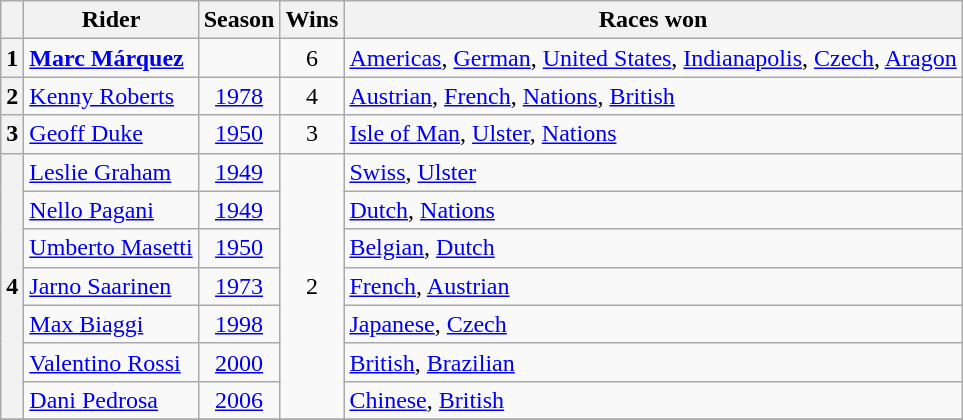<table class="wikitable">
<tr>
<th></th>
<th>Rider</th>
<th>Season</th>
<th>Wins</th>
<th>Races won</th>
</tr>
<tr>
<th>1</th>
<td> <strong><a href='#'>Marc Márquez</a></strong></td>
<td align=center></td>
<td style="text-align:center;">6</td>
<td><a href='#'>Americas</a>, <a href='#'>German</a>, <a href='#'>United States</a>, <a href='#'>Indianapolis</a>, <a href='#'>Czech</a>, <a href='#'>Aragon</a></td>
</tr>
<tr>
<th>2</th>
<td> <a href='#'>Kenny Roberts</a></td>
<td align=center><a href='#'>1978</a></td>
<td style="text-align:center;">4</td>
<td><a href='#'>Austrian</a>, <a href='#'>French</a>, <a href='#'>Nations</a>, <a href='#'>British</a></td>
</tr>
<tr>
<th>3</th>
<td> <a href='#'>Geoff Duke</a></td>
<td align=center><a href='#'>1950</a></td>
<td style="text-align:center;">3</td>
<td><a href='#'>Isle of Man</a>, <a href='#'>Ulster</a>, <a href='#'>Nations</a></td>
</tr>
<tr>
<th rowspan=7>4</th>
<td> <a href='#'>Leslie Graham</a></td>
<td align=center><a href='#'>1949</a></td>
<td rowspan="7" style="text-align:center;">2</td>
<td><a href='#'>Swiss</a>, <a href='#'>Ulster</a></td>
</tr>
<tr>
<td> <a href='#'>Nello Pagani</a></td>
<td align=center><a href='#'>1949</a></td>
<td><a href='#'>Dutch</a>, <a href='#'>Nations</a></td>
</tr>
<tr>
<td> <a href='#'>Umberto Masetti</a></td>
<td align=center><a href='#'>1950</a></td>
<td><a href='#'>Belgian</a>, <a href='#'>Dutch</a></td>
</tr>
<tr>
<td> <a href='#'>Jarno Saarinen</a></td>
<td align=center><a href='#'>1973</a></td>
<td><a href='#'>French</a>, <a href='#'>Austrian</a></td>
</tr>
<tr>
<td> <a href='#'>Max Biaggi</a></td>
<td align=center><a href='#'>1998</a></td>
<td><a href='#'>Japanese</a>, <a href='#'>Czech</a></td>
</tr>
<tr>
<td> <a href='#'>Valentino Rossi</a></td>
<td align=center><a href='#'>2000</a></td>
<td><a href='#'>British</a>, <a href='#'>Brazilian</a></td>
</tr>
<tr>
<td> <a href='#'>Dani Pedrosa</a></td>
<td align=center><a href='#'>2006</a></td>
<td><a href='#'>Chinese</a>, <a href='#'>British</a></td>
</tr>
<tr>
</tr>
</table>
